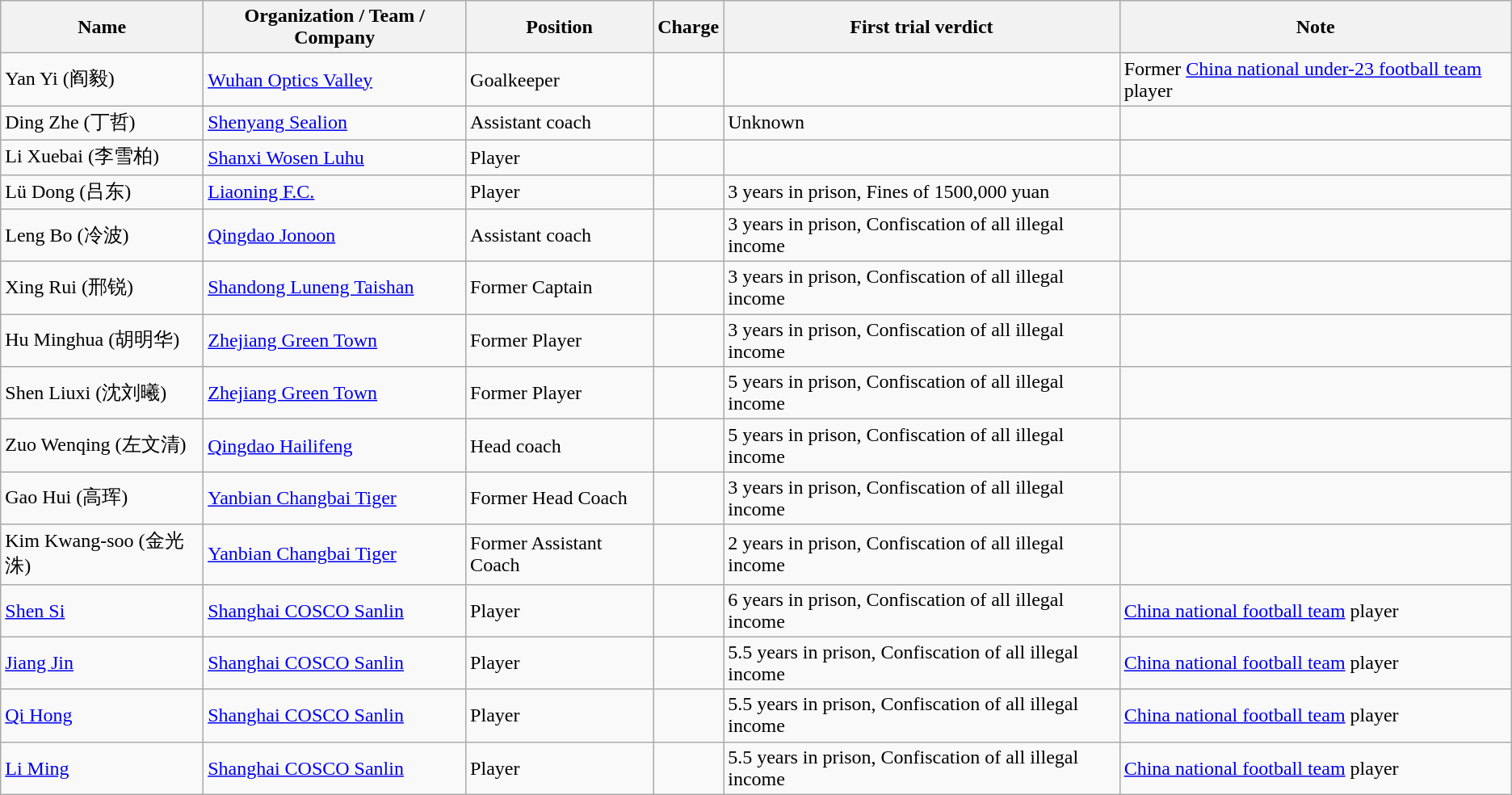<table class="wikitable sortable">
<tr>
<th>Name</th>
<th>Organization / Team / Company</th>
<th>Position</th>
<th>Charge</th>
<th>First trial verdict</th>
<th>Note</th>
</tr>
<tr>
<td>Yan Yi (阎毅)</td>
<td><a href='#'>Wuhan Optics Valley</a></td>
<td>Goalkeeper</td>
<td></td>
<td></td>
<td>Former <a href='#'>China national under-23 football team</a> player</td>
</tr>
<tr>
<td>Ding Zhe (丁哲)</td>
<td><a href='#'>Shenyang Sealion</a></td>
<td>Assistant coach</td>
<td></td>
<td>Unknown</td>
<td></td>
</tr>
<tr>
<td>Li Xuebai (李雪柏)</td>
<td><a href='#'>Shanxi Wosen Luhu</a></td>
<td>Player</td>
<td></td>
<td></td>
<td></td>
</tr>
<tr>
<td>Lü Dong (吕东)</td>
<td><a href='#'>Liaoning F.C.</a></td>
<td>Player</td>
<td></td>
<td>3 years in prison, Fines of 1500,000 yuan</td>
<td></td>
</tr>
<tr>
<td>Leng Bo (冷波)</td>
<td><a href='#'>Qingdao Jonoon</a></td>
<td>Assistant coach</td>
<td></td>
<td>3 years in prison, Confiscation of all illegal income</td>
<td></td>
</tr>
<tr>
<td>Xing Rui (邢锐)</td>
<td><a href='#'>Shandong Luneng Taishan</a></td>
<td>Former Captain</td>
<td></td>
<td>3 years in prison, Confiscation of all illegal income</td>
<td></td>
</tr>
<tr>
<td>Hu Minghua (胡明华)</td>
<td><a href='#'>Zhejiang Green Town</a></td>
<td>Former Player</td>
<td></td>
<td>3 years in prison, Confiscation of all illegal income</td>
<td></td>
</tr>
<tr>
<td>Shen Liuxi (沈刘曦)</td>
<td><a href='#'>Zhejiang Green Town</a></td>
<td>Former Player</td>
<td></td>
<td>5 years in prison, Confiscation of all illegal income</td>
<td></td>
</tr>
<tr>
<td>Zuo Wenqing (左文清)</td>
<td><a href='#'>Qingdao Hailifeng</a></td>
<td>Head coach</td>
<td></td>
<td>5 years in prison, Confiscation of all illegal income</td>
<td></td>
</tr>
<tr>
<td>Gao Hui (高珲)</td>
<td><a href='#'>Yanbian Changbai Tiger</a></td>
<td>Former Head Coach</td>
<td></td>
<td>3 years in prison, Confiscation of all illegal income</td>
<td></td>
</tr>
<tr>
<td>Kim Kwang-soo (金光洙)</td>
<td><a href='#'>Yanbian Changbai Tiger</a></td>
<td>Former Assistant Coach</td>
<td></td>
<td>2 years in prison, Confiscation of all illegal income</td>
<td></td>
</tr>
<tr>
<td><a href='#'>Shen Si</a></td>
<td><a href='#'>Shanghai COSCO Sanlin</a></td>
<td>Player</td>
<td></td>
<td>6 years in prison, Confiscation of all illegal income</td>
<td><a href='#'>China national football team</a> player</td>
</tr>
<tr>
<td><a href='#'>Jiang Jin</a></td>
<td><a href='#'>Shanghai COSCO Sanlin</a></td>
<td>Player</td>
<td></td>
<td>5.5 years in prison, Confiscation of all illegal income</td>
<td><a href='#'>China national football team</a> player</td>
</tr>
<tr>
<td><a href='#'>Qi Hong</a></td>
<td><a href='#'>Shanghai COSCO Sanlin</a></td>
<td>Player</td>
<td></td>
<td>5.5 years in prison, Confiscation of all illegal income</td>
<td><a href='#'>China national football team</a> player</td>
</tr>
<tr>
<td><a href='#'>Li Ming</a></td>
<td><a href='#'>Shanghai COSCO Sanlin</a></td>
<td>Player</td>
<td></td>
<td>5.5 years in prison, Confiscation of all illegal income</td>
<td><a href='#'>China national football team</a> player</td>
</tr>
</table>
